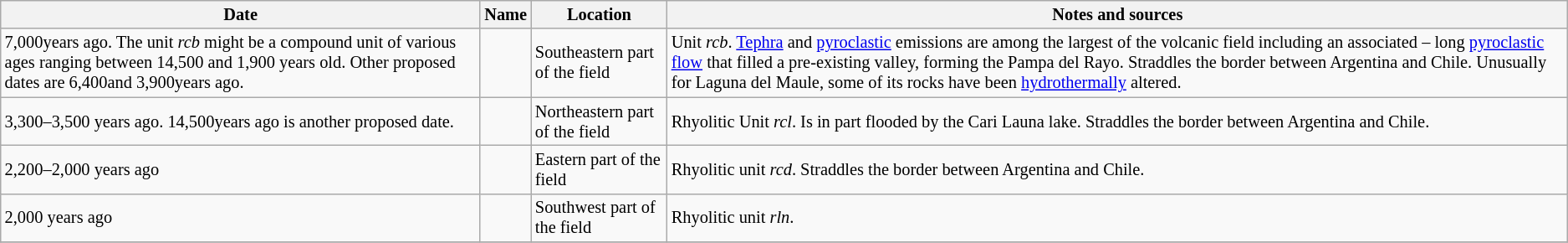<table class="wikitable plainrowheaders mw-collapsible floatright" style="font-size:85%;">
<tr>
<th>Date</th>
<th>Name</th>
<th>Location</th>
<th>Notes and sources</th>
</tr>
<tr>
<td>7,000years ago. The unit <em>rcb</em> might be a compound unit of various ages ranging between 14,500 and 1,900 years old. Other proposed dates are 6,400and 3,900years ago.</td>
<td></td>
<td>Southeastern part of the field</td>
<td>Unit <em>rcb</em>. <a href='#'>Tephra</a> and <a href='#'>pyroclastic</a> emissions are among the largest of the volcanic field including an associated  –  long <a href='#'>pyroclastic flow</a> that filled a pre-existing valley, forming the Pampa del Rayo. Straddles the border between Argentina and Chile. Unusually for Laguna del Maule, some of its rocks have been <a href='#'>hydrothermally</a> altered.</td>
</tr>
<tr>
<td>3,300–3,500 years ago. 14,500years ago is another proposed date.</td>
<td></td>
<td>Northeastern part of the field</td>
<td>Rhyolitic Unit <em>rcl</em>. Is in part flooded by the Cari Launa lake. Straddles the border between Argentina and Chile.</td>
</tr>
<tr>
<td>2,200–2,000 years ago</td>
<td></td>
<td>Eastern part of the field</td>
<td>Rhyolitic unit <em>rcd</em>. Straddles the border between Argentina and Chile.</td>
</tr>
<tr>
<td>2,000 years ago</td>
<td></td>
<td>Southwest part of the field</td>
<td>Rhyolitic unit <em>rln</em>.</td>
</tr>
<tr>
</tr>
</table>
